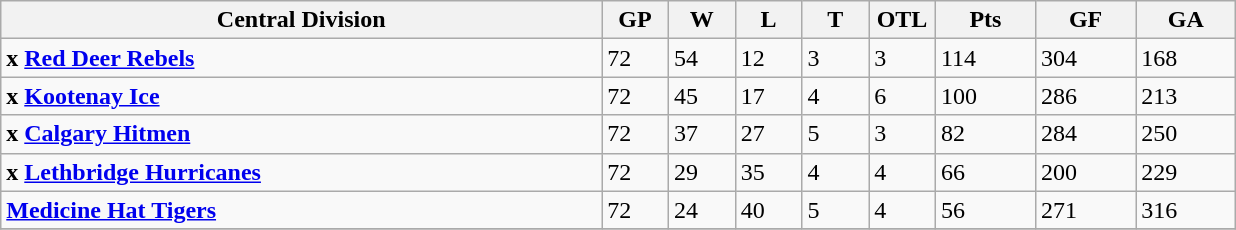<table class="wikitable">
<tr>
<th width="45%">Central Division</th>
<th width="5%">GP</th>
<th width="5%">W</th>
<th width="5%">L</th>
<th width="5%">T</th>
<th width="5%">OTL</th>
<th width="7.5%">Pts</th>
<th width="7.5%">GF</th>
<th width="7.5%">GA</th>
</tr>
<tr>
<td><strong>x <a href='#'>Red Deer Rebels</a></strong></td>
<td>72</td>
<td>54</td>
<td>12</td>
<td>3</td>
<td>3</td>
<td>114</td>
<td>304</td>
<td>168</td>
</tr>
<tr>
<td><strong>x <a href='#'>Kootenay Ice</a></strong></td>
<td>72</td>
<td>45</td>
<td>17</td>
<td>4</td>
<td>6</td>
<td>100</td>
<td>286</td>
<td>213</td>
</tr>
<tr>
<td><strong>x <a href='#'>Calgary Hitmen</a></strong></td>
<td>72</td>
<td>37</td>
<td>27</td>
<td>5</td>
<td>3</td>
<td>82</td>
<td>284</td>
<td>250</td>
</tr>
<tr>
<td><strong>x <a href='#'>Lethbridge Hurricanes</a></strong></td>
<td>72</td>
<td>29</td>
<td>35</td>
<td>4</td>
<td>4</td>
<td>66</td>
<td>200</td>
<td>229</td>
</tr>
<tr>
<td><strong><a href='#'>Medicine Hat Tigers</a></strong></td>
<td>72</td>
<td>24</td>
<td>40</td>
<td>5</td>
<td>4</td>
<td>56</td>
<td>271</td>
<td>316</td>
</tr>
<tr>
</tr>
</table>
